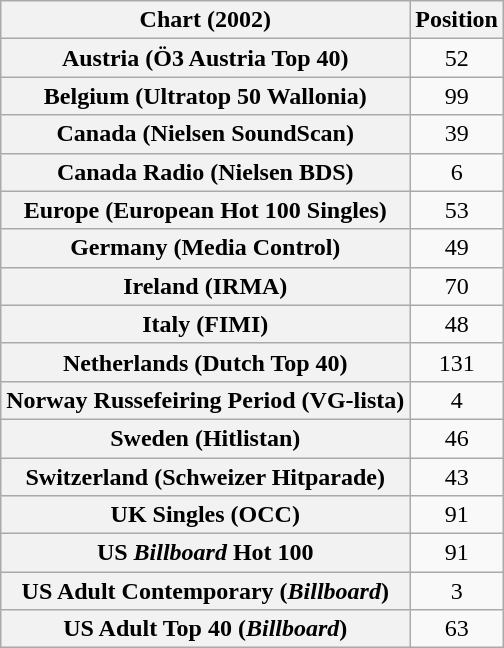<table class="wikitable sortable plainrowheaders" style="text-align:center">
<tr>
<th scope="col">Chart (2002)</th>
<th scope="col">Position</th>
</tr>
<tr>
<th scope="row">Austria (Ö3 Austria Top 40)</th>
<td>52</td>
</tr>
<tr>
<th scope="row">Belgium (Ultratop 50 Wallonia)</th>
<td>99</td>
</tr>
<tr>
<th scope="row">Canada (Nielsen SoundScan)</th>
<td>39</td>
</tr>
<tr>
<th scope="row">Canada Radio (Nielsen BDS)</th>
<td>6</td>
</tr>
<tr>
<th scope="row">Europe (European Hot 100 Singles)</th>
<td>53</td>
</tr>
<tr>
<th scope="row">Germany (Media Control)</th>
<td>49</td>
</tr>
<tr>
<th scope="row">Ireland (IRMA)</th>
<td>70</td>
</tr>
<tr>
<th scope="row">Italy (FIMI)</th>
<td>48</td>
</tr>
<tr>
<th scope="row">Netherlands (Dutch Top 40)</th>
<td>131</td>
</tr>
<tr>
<th scope="row">Norway Russefeiring Period (VG-lista)</th>
<td>4</td>
</tr>
<tr>
<th scope="row">Sweden (Hitlistan)</th>
<td>46</td>
</tr>
<tr>
<th scope="row">Switzerland (Schweizer Hitparade)</th>
<td>43</td>
</tr>
<tr>
<th scope="row">UK Singles (OCC)</th>
<td>91</td>
</tr>
<tr>
<th scope="row">US <em>Billboard</em> Hot 100</th>
<td>91</td>
</tr>
<tr>
<th scope="row">US Adult Contemporary (<em>Billboard</em>)</th>
<td>3</td>
</tr>
<tr>
<th scope="row">US Adult Top 40 (<em>Billboard</em>)</th>
<td>63</td>
</tr>
</table>
